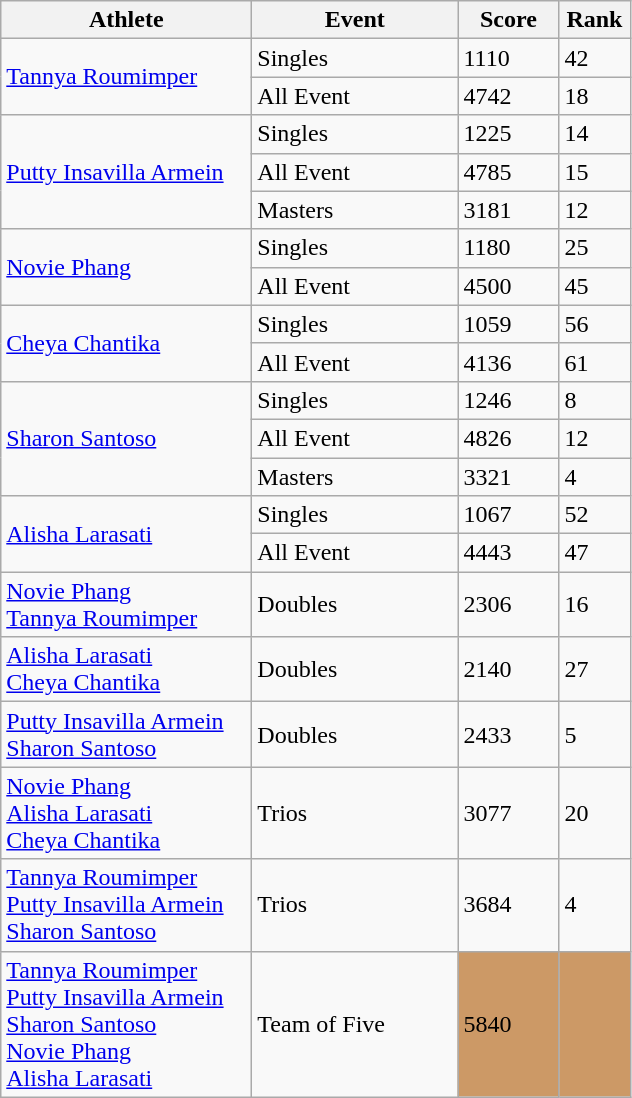<table class=wikitable style="text-align:center style="float:left">
<tr>
<th width=160>Athlete</th>
<th width=130>Event</th>
<th width=60>Score</th>
<th width=40>Rank</th>
</tr>
<tr>
<td rowspan="2" align="left"><a href='#'>Tannya Roumimper</a></td>
<td align="left">Singles</td>
<td>1110</td>
<td>42</td>
</tr>
<tr>
<td align="left">All Event</td>
<td>4742</td>
<td>18</td>
</tr>
<tr>
<td rowspan="3" align="left"><a href='#'>Putty Insavilla Armein</a></td>
<td align="left">Singles</td>
<td>1225</td>
<td>14</td>
</tr>
<tr>
<td align="left">All Event</td>
<td>4785</td>
<td>15</td>
</tr>
<tr>
<td align="left">Masters</td>
<td>3181</td>
<td>12</td>
</tr>
<tr>
<td rowspan="2" align="left"><a href='#'>Novie Phang</a></td>
<td align="left">Singles</td>
<td>1180</td>
<td>25</td>
</tr>
<tr>
<td align="left">All Event</td>
<td>4500</td>
<td>45</td>
</tr>
<tr>
<td rowspan="2" align="left"><a href='#'>Cheya Chantika</a></td>
<td align="left">Singles</td>
<td>1059</td>
<td>56</td>
</tr>
<tr>
<td align="left">All Event</td>
<td>4136</td>
<td>61</td>
</tr>
<tr>
<td rowspan="3" align="left"><a href='#'>Sharon Santoso</a></td>
<td align="left">Singles</td>
<td>1246</td>
<td>8</td>
</tr>
<tr>
<td align="left">All Event</td>
<td>4826</td>
<td>12</td>
</tr>
<tr>
<td align="left">Masters</td>
<td>3321</td>
<td>4</td>
</tr>
<tr>
<td rowspan="2" align="left"><a href='#'>Alisha Larasati</a></td>
<td align="left">Singles</td>
<td>1067</td>
<td>52</td>
</tr>
<tr>
<td align="left">All Event</td>
<td>4443</td>
<td>47</td>
</tr>
<tr>
<td align="left"><a href='#'>Novie Phang</a> <br> <a href='#'>Tannya Roumimper</a></td>
<td align="left">Doubles</td>
<td>2306</td>
<td>16</td>
</tr>
<tr>
<td align="left"><a href='#'>Alisha Larasati</a> <br> <a href='#'>Cheya Chantika</a></td>
<td align="left">Doubles</td>
<td>2140</td>
<td>27</td>
</tr>
<tr>
<td align="left"><a href='#'>Putty Insavilla Armein</a> <br> <a href='#'>Sharon Santoso</a></td>
<td align="left">Doubles</td>
<td>2433</td>
<td>5</td>
</tr>
<tr>
<td align="left"><a href='#'>Novie Phang</a> <br> <a href='#'>Alisha Larasati</a> <br> <a href='#'>Cheya Chantika</a></td>
<td align="left">Trios</td>
<td>3077</td>
<td>20</td>
</tr>
<tr>
<td align="left"><a href='#'>Tannya Roumimper</a> <br> <a href='#'>Putty Insavilla Armein</a> <br> <a href='#'>Sharon Santoso</a></td>
<td align="left">Trios</td>
<td>3684</td>
<td>4</td>
</tr>
<tr>
<td align="left"><a href='#'>Tannya Roumimper</a> <br> <a href='#'>Putty Insavilla Armein</a> <br> <a href='#'>Sharon Santoso</a> <br> <a href='#'>Novie Phang</a> <br> <a href='#'>Alisha Larasati</a></td>
<td align="left">Team of Five</td>
<td bgcolor=cc9966>5840</td>
<td bgcolor=cc9966></td>
</tr>
</table>
